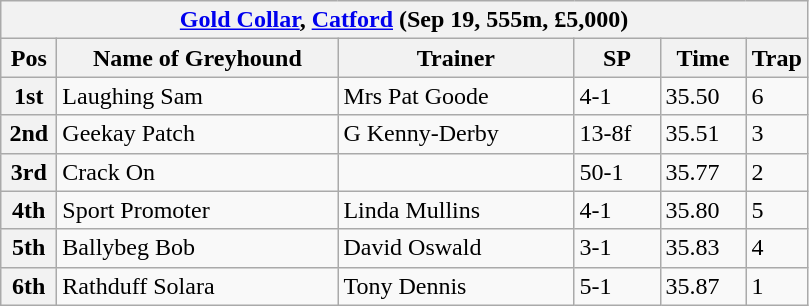<table class="wikitable">
<tr>
<th colspan="6"><a href='#'>Gold Collar</a>, <a href='#'>Catford</a> (Sep 19, 555m, £5,000)</th>
</tr>
<tr>
<th width=30>Pos</th>
<th width=180>Name of Greyhound</th>
<th width=150>Trainer</th>
<th width=50>SP</th>
<th width=50>Time</th>
<th width=30>Trap</th>
</tr>
<tr>
<th>1st</th>
<td>Laughing Sam</td>
<td>Mrs Pat Goode</td>
<td>4-1</td>
<td>35.50</td>
<td>6</td>
</tr>
<tr>
<th>2nd</th>
<td>Geekay Patch</td>
<td>G Kenny-Derby</td>
<td>13-8f</td>
<td>35.51</td>
<td>3</td>
</tr>
<tr>
<th>3rd</th>
<td>Crack On</td>
<td></td>
<td>50-1</td>
<td>35.77</td>
<td>2</td>
</tr>
<tr>
<th>4th</th>
<td>Sport Promoter</td>
<td>Linda Mullins</td>
<td>4-1</td>
<td>35.80</td>
<td>5</td>
</tr>
<tr>
<th>5th</th>
<td>Ballybeg Bob</td>
<td>David Oswald</td>
<td>3-1</td>
<td>35.83</td>
<td>4</td>
</tr>
<tr>
<th>6th</th>
<td>Rathduff Solara</td>
<td>Tony Dennis</td>
<td>5-1</td>
<td>35.87</td>
<td>1</td>
</tr>
</table>
